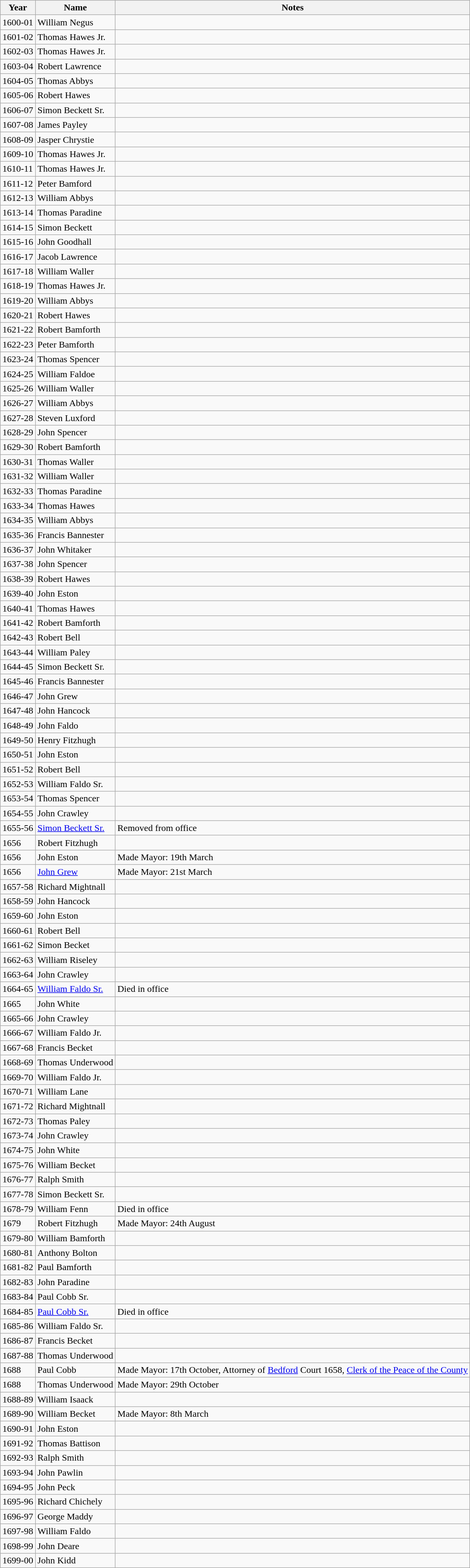<table class="wikitable">
<tr>
<th><strong>Year</strong></th>
<th><strong>Name</strong></th>
<th><strong>Notes</strong></th>
</tr>
<tr>
<td>1600-01</td>
<td>William Negus</td>
<td></td>
</tr>
<tr>
<td>1601-02</td>
<td>Thomas Hawes Jr.</td>
<td></td>
</tr>
<tr>
<td>1602-03</td>
<td>Thomas Hawes Jr.</td>
<td></td>
</tr>
<tr>
<td>1603-04</td>
<td>Robert Lawrence</td>
<td></td>
</tr>
<tr>
<td>1604-05</td>
<td>Thomas Abbys</td>
<td></td>
</tr>
<tr>
<td>1605-06</td>
<td>Robert Hawes</td>
<td></td>
</tr>
<tr>
<td>1606-07</td>
<td>Simon Beckett Sr.</td>
<td></td>
</tr>
<tr>
<td>1607-08</td>
<td>James Payley</td>
<td></td>
</tr>
<tr>
<td>1608-09</td>
<td>Jasper Chrystie</td>
<td></td>
</tr>
<tr>
<td>1609-10</td>
<td>Thomas Hawes Jr.</td>
<td></td>
</tr>
<tr>
<td>1610-11</td>
<td>Thomas Hawes Jr.</td>
<td></td>
</tr>
<tr>
<td>1611-12</td>
<td>Peter Bamford</td>
<td></td>
</tr>
<tr>
<td>1612-13</td>
<td>William Abbys</td>
<td></td>
</tr>
<tr>
<td>1613-14</td>
<td>Thomas Paradine</td>
<td></td>
</tr>
<tr>
<td>1614-15</td>
<td>Simon Beckett</td>
<td></td>
</tr>
<tr>
<td>1615-16</td>
<td>John Goodhall</td>
<td></td>
</tr>
<tr>
<td>1616-17</td>
<td>Jacob Lawrence</td>
<td></td>
</tr>
<tr>
<td>1617-18</td>
<td>William Waller</td>
<td></td>
</tr>
<tr>
<td>1618-19</td>
<td>Thomas Hawes Jr.</td>
<td></td>
</tr>
<tr>
<td>1619-20</td>
<td>William Abbys</td>
<td></td>
</tr>
<tr>
<td>1620-21</td>
<td>Robert Hawes</td>
<td></td>
</tr>
<tr>
<td>1621-22</td>
<td>Robert Bamforth</td>
<td></td>
</tr>
<tr>
<td>1622-23</td>
<td>Peter Bamforth</td>
<td></td>
</tr>
<tr>
<td>1623-24</td>
<td>Thomas Spencer</td>
<td></td>
</tr>
<tr>
<td>1624-25</td>
<td>William Faldoe</td>
<td></td>
</tr>
<tr>
<td>1625-26</td>
<td>William Waller</td>
<td></td>
</tr>
<tr>
<td>1626-27</td>
<td>William Abbys</td>
<td></td>
</tr>
<tr>
<td>1627-28</td>
<td>Steven Luxford</td>
<td></td>
</tr>
<tr>
<td>1628-29</td>
<td>John Spencer</td>
<td></td>
</tr>
<tr>
<td>1629-30</td>
<td>Robert Bamforth</td>
<td></td>
</tr>
<tr>
<td>1630-31</td>
<td>Thomas Waller</td>
<td></td>
</tr>
<tr>
<td>1631-32</td>
<td>William Waller</td>
<td></td>
</tr>
<tr>
<td>1632-33</td>
<td>Thomas Paradine</td>
<td></td>
</tr>
<tr>
<td>1633-34</td>
<td>Thomas Hawes</td>
<td></td>
</tr>
<tr>
<td>1634-35</td>
<td>William Abbys</td>
<td></td>
</tr>
<tr>
<td>1635-36</td>
<td>Francis Bannester</td>
<td></td>
</tr>
<tr>
<td>1636-37</td>
<td>John Whitaker</td>
<td></td>
</tr>
<tr>
<td>1637-38</td>
<td>John Spencer</td>
<td></td>
</tr>
<tr>
<td>1638-39</td>
<td>Robert Hawes</td>
<td></td>
</tr>
<tr>
<td>1639-40</td>
<td>John Eston</td>
<td></td>
</tr>
<tr>
<td>1640-41</td>
<td>Thomas Hawes</td>
<td></td>
</tr>
<tr>
<td>1641-42</td>
<td>Robert Bamforth</td>
<td></td>
</tr>
<tr>
<td>1642-43</td>
<td>Robert Bell</td>
<td></td>
</tr>
<tr>
<td>1643-44</td>
<td>William Paley</td>
<td></td>
</tr>
<tr>
<td>1644-45</td>
<td>Simon Beckett Sr.</td>
<td></td>
</tr>
<tr>
<td>1645-46</td>
<td>Francis Bannester</td>
<td></td>
</tr>
<tr>
<td>1646-47</td>
<td>John Grew</td>
<td></td>
</tr>
<tr>
<td>1647-48</td>
<td>John Hancock</td>
<td></td>
</tr>
<tr>
<td>1648-49</td>
<td>John Faldo</td>
<td></td>
</tr>
<tr>
<td>1649-50</td>
<td>Henry Fitzhugh</td>
<td></td>
</tr>
<tr>
<td>1650-51</td>
<td>John Eston</td>
<td></td>
</tr>
<tr>
<td>1651-52</td>
<td>Robert Bell</td>
<td></td>
</tr>
<tr>
<td>1652-53</td>
<td>William Faldo Sr.</td>
<td></td>
</tr>
<tr>
<td>1653-54</td>
<td>Thomas Spencer</td>
<td></td>
</tr>
<tr>
<td>1654-55</td>
<td>John Crawley</td>
<td></td>
</tr>
<tr>
<td>1655-56</td>
<td><a href='#'>Simon Beckett Sr.</a></td>
<td>Removed from office</td>
</tr>
<tr>
<td>1656</td>
<td>Robert Fitzhugh</td>
<td></td>
</tr>
<tr>
<td>1656</td>
<td>John Eston</td>
<td>Made Mayor: 19th March</td>
</tr>
<tr>
<td>1656</td>
<td><a href='#'>John Grew</a></td>
<td>Made Mayor: 21st March</td>
</tr>
<tr>
<td>1657-58</td>
<td>Richard Mightnall</td>
<td></td>
</tr>
<tr>
<td>1658-59</td>
<td>John Hancock</td>
<td></td>
</tr>
<tr>
<td>1659-60</td>
<td>John Eston</td>
<td></td>
</tr>
<tr>
<td>1660-61</td>
<td>Robert Bell</td>
<td></td>
</tr>
<tr>
<td>1661-62</td>
<td>Simon Becket</td>
<td></td>
</tr>
<tr>
<td>1662-63</td>
<td>William Riseley</td>
<td></td>
</tr>
<tr>
<td>1663-64</td>
<td>John Crawley</td>
<td></td>
</tr>
<tr>
<td>1664-65</td>
<td><a href='#'>William Faldo Sr.</a></td>
<td>Died in office</td>
</tr>
<tr>
<td>1665</td>
<td>John White</td>
<td></td>
</tr>
<tr>
<td>1665-66</td>
<td>John Crawley</td>
<td></td>
</tr>
<tr>
<td>1666-67</td>
<td>William Faldo Jr.</td>
<td></td>
</tr>
<tr>
<td>1667-68</td>
<td>Francis Becket</td>
<td></td>
</tr>
<tr>
<td>1668-69</td>
<td>Thomas Underwood</td>
<td></td>
</tr>
<tr>
<td>1669-70</td>
<td>William Faldo Jr.</td>
<td></td>
</tr>
<tr>
<td>1670-71</td>
<td>William Lane</td>
<td></td>
</tr>
<tr>
<td>1671-72</td>
<td>Richard Mightnall</td>
<td></td>
</tr>
<tr>
<td>1672-73</td>
<td>Thomas Paley</td>
<td></td>
</tr>
<tr>
<td>1673-74</td>
<td>John Crawley</td>
<td></td>
</tr>
<tr>
<td>1674-75</td>
<td>John White</td>
<td></td>
</tr>
<tr>
<td>1675-76</td>
<td>William Becket</td>
<td></td>
</tr>
<tr>
<td>1676-77</td>
<td>Ralph Smith</td>
<td></td>
</tr>
<tr>
<td>1677-78</td>
<td>Simon Beckett Sr.</td>
<td></td>
</tr>
<tr>
<td>1678-79</td>
<td>William Fenn</td>
<td>Died in office</td>
</tr>
<tr>
<td>1679</td>
<td>Robert Fitzhugh</td>
<td>Made Mayor: 24th August</td>
</tr>
<tr>
<td>1679-80</td>
<td>William Bamforth</td>
<td></td>
</tr>
<tr>
<td>1680-81</td>
<td>Anthony Bolton</td>
<td></td>
</tr>
<tr>
<td>1681-82</td>
<td>Paul Bamforth</td>
<td></td>
</tr>
<tr>
<td>1682-83</td>
<td>John Paradine</td>
<td></td>
</tr>
<tr>
<td>1683-84</td>
<td>Paul Cobb Sr.</td>
<td></td>
</tr>
<tr>
<td>1684-85</td>
<td><a href='#'>Paul Cobb Sr.</a></td>
<td>Died in office</td>
</tr>
<tr>
<td>1685-86</td>
<td>William Faldo Sr.</td>
<td></td>
</tr>
<tr>
<td>1686-87</td>
<td>Francis Becket</td>
<td></td>
</tr>
<tr>
<td>1687-88</td>
<td>Thomas Underwood</td>
<td></td>
</tr>
<tr>
<td>1688</td>
<td>Paul Cobb</td>
<td>Made Mayor: 17th October, Attorney of <a href='#'>Bedford</a> Court 1658, <a href='#'>Clerk of the Peace of the County</a></td>
</tr>
<tr>
<td>1688</td>
<td>Thomas Underwood</td>
<td>Made Mayor: 29th October</td>
</tr>
<tr>
<td>1688-89</td>
<td>William Isaack</td>
<td></td>
</tr>
<tr>
<td>1689-90</td>
<td>William Becket</td>
<td>Made Mayor: 8th March</td>
</tr>
<tr>
<td>1690-91</td>
<td>John Eston</td>
<td></td>
</tr>
<tr>
<td>1691-92</td>
<td>Thomas Battison</td>
<td></td>
</tr>
<tr>
<td>1692-93</td>
<td>Ralph Smith</td>
<td></td>
</tr>
<tr>
<td>1693-94</td>
<td>John Pawlin</td>
<td></td>
</tr>
<tr>
<td>1694-95</td>
<td>John Peck</td>
<td></td>
</tr>
<tr>
<td>1695-96</td>
<td>Richard Chichely</td>
<td></td>
</tr>
<tr>
<td>1696-97</td>
<td>George Maddy</td>
<td></td>
</tr>
<tr>
<td>1697-98</td>
<td>William Faldo</td>
<td></td>
</tr>
<tr>
<td>1698-99</td>
<td>John Deare</td>
<td></td>
</tr>
<tr>
<td>1699-00</td>
<td>John Kidd</td>
<td></td>
</tr>
</table>
